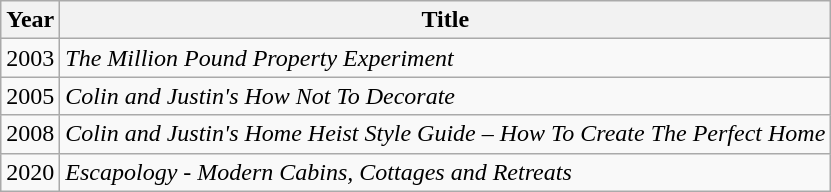<table class="wikitable">
<tr>
<th>Year</th>
<th>Title</th>
</tr>
<tr>
<td>2003</td>
<td><em>The Million Pound Property Experiment</em></td>
</tr>
<tr>
<td>2005</td>
<td><em>Colin and Justin's How Not To Decorate</em></td>
</tr>
<tr>
<td>2008</td>
<td><em>Colin and Justin's Home Heist Style Guide – How To Create The Perfect Home</em></td>
</tr>
<tr>
<td>2020</td>
<td><em>Escapology - Modern Cabins, Cottages and Retreats</em></td>
</tr>
</table>
